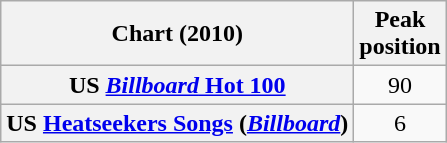<table class="wikitable sortable plainrowheaders" style="text-align:center">
<tr>
<th scope="col">Chart (2010)</th>
<th scope="col">Peak<br>position</th>
</tr>
<tr>
<th scope="row">US <a href='#'><em>Billboard</em> Hot 100</a></th>
<td>90</td>
</tr>
<tr>
<th scope="row">US <a href='#'>Heatseekers Songs</a> (<em><a href='#'>Billboard</a></em>)</th>
<td>6</td>
</tr>
</table>
